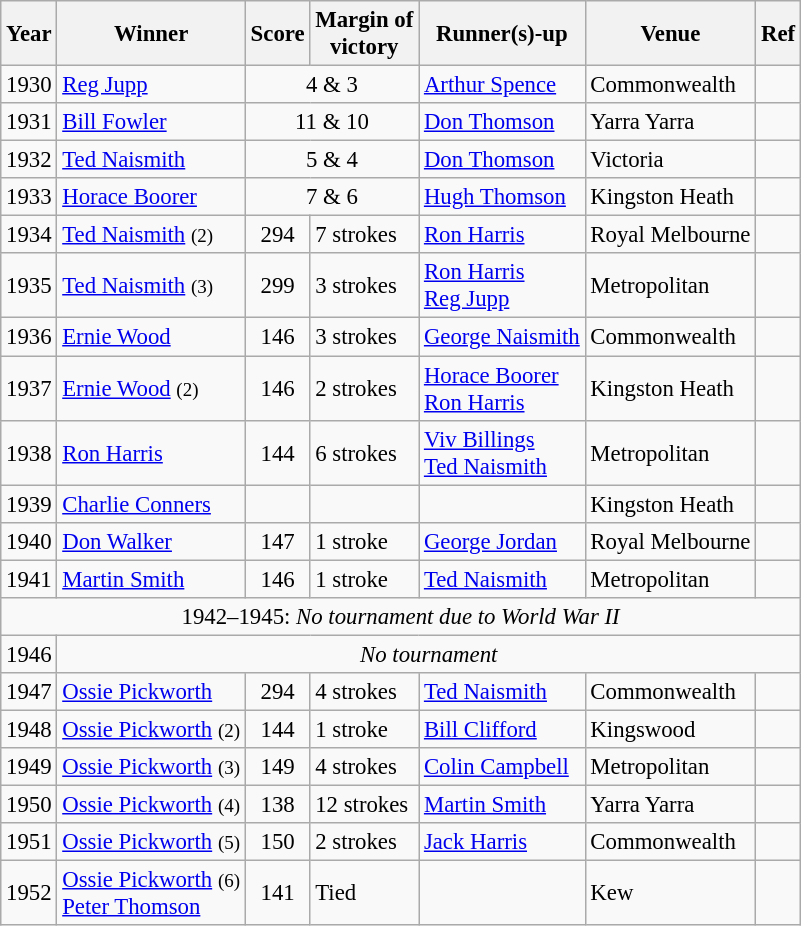<table class=wikitable style="font-size:95%">
<tr>
<th>Year</th>
<th>Winner</th>
<th>Score</th>
<th>Margin of<br>victory</th>
<th>Runner(s)-up</th>
<th>Venue</th>
<th>Ref</th>
</tr>
<tr>
<td>1930</td>
<td> <a href='#'>Reg Jupp</a></td>
<td colspan=2 align=center>4 & 3</td>
<td> <a href='#'>Arthur Spence</a></td>
<td>Commonwealth</td>
<td></td>
</tr>
<tr>
<td>1931</td>
<td> <a href='#'>Bill Fowler</a></td>
<td colspan=2 align=center>11 & 10</td>
<td> <a href='#'>Don Thomson</a></td>
<td>Yarra Yarra</td>
<td></td>
</tr>
<tr>
<td>1932</td>
<td> <a href='#'>Ted Naismith</a></td>
<td colspan=2 align=center>5 & 4</td>
<td> <a href='#'>Don Thomson</a></td>
<td>Victoria</td>
<td></td>
</tr>
<tr>
<td>1933</td>
<td> <a href='#'>Horace Boorer</a></td>
<td colspan=2 align=center>7 & 6</td>
<td> <a href='#'>Hugh Thomson</a></td>
<td>Kingston Heath</td>
<td></td>
</tr>
<tr>
<td>1934</td>
<td> <a href='#'>Ted Naismith</a> <small>(2)</small></td>
<td align=center>294</td>
<td>7 strokes</td>
<td> <a href='#'>Ron Harris</a></td>
<td>Royal Melbourne</td>
<td></td>
</tr>
<tr>
<td>1935</td>
<td> <a href='#'>Ted Naismith</a> <small>(3)</small></td>
<td align=center>299</td>
<td>3 strokes</td>
<td> <a href='#'>Ron Harris</a><br> <a href='#'>Reg Jupp</a></td>
<td>Metropolitan</td>
<td></td>
</tr>
<tr>
<td>1936</td>
<td> <a href='#'>Ernie Wood</a></td>
<td align=center>146</td>
<td>3 strokes</td>
<td> <a href='#'>George Naismith</a></td>
<td>Commonwealth</td>
<td></td>
</tr>
<tr>
<td>1937</td>
<td> <a href='#'>Ernie Wood</a> <small>(2)</small></td>
<td align=center>146</td>
<td>2 strokes</td>
<td> <a href='#'>Horace Boorer</a><br> <a href='#'>Ron Harris</a></td>
<td>Kingston Heath</td>
<td></td>
</tr>
<tr>
<td>1938</td>
<td> <a href='#'>Ron Harris</a></td>
<td align=center>144</td>
<td>6 strokes</td>
<td> <a href='#'>Viv Billings</a><br> <a href='#'>Ted Naismith</a></td>
<td>Metropolitan</td>
<td></td>
</tr>
<tr>
<td>1939</td>
<td> <a href='#'>Charlie Conners</a></td>
<td align=center></td>
<td></td>
<td></td>
<td>Kingston Heath</td>
<td></td>
</tr>
<tr>
<td>1940</td>
<td> <a href='#'>Don Walker</a></td>
<td align=center>147</td>
<td>1 stroke</td>
<td> <a href='#'>George Jordan</a></td>
<td>Royal Melbourne</td>
<td></td>
</tr>
<tr>
<td>1941</td>
<td> <a href='#'>Martin Smith</a></td>
<td align=center>146</td>
<td>1 stroke</td>
<td> <a href='#'>Ted Naismith</a></td>
<td>Metropolitan</td>
<td></td>
</tr>
<tr>
<td colspan="7" align="center">1942–1945: <em>No tournament due to World War II</em></td>
</tr>
<tr>
<td>1946</td>
<td colspan="6" align="center"><em>No tournament</em></td>
</tr>
<tr>
<td>1947</td>
<td> <a href='#'>Ossie Pickworth</a></td>
<td align=center>294</td>
<td>4 strokes</td>
<td> <a href='#'>Ted Naismith</a></td>
<td>Commonwealth</td>
<td></td>
</tr>
<tr>
<td>1948</td>
<td> <a href='#'>Ossie Pickworth</a> <small>(2)</small></td>
<td align=center>144</td>
<td>1 stroke</td>
<td> <a href='#'>Bill Clifford</a></td>
<td>Kingswood</td>
<td></td>
</tr>
<tr>
<td>1949</td>
<td> <a href='#'>Ossie Pickworth</a> <small>(3)</small></td>
<td align=center>149</td>
<td>4 strokes</td>
<td> <a href='#'>Colin Campbell</a></td>
<td>Metropolitan</td>
<td></td>
</tr>
<tr>
<td>1950</td>
<td> <a href='#'>Ossie Pickworth</a> <small>(4)</small></td>
<td align=center>138</td>
<td>12 strokes</td>
<td> <a href='#'>Martin Smith</a></td>
<td>Yarra Yarra</td>
<td></td>
</tr>
<tr>
<td>1951</td>
<td> <a href='#'>Ossie Pickworth</a> <small>(5)</small></td>
<td align=center>150</td>
<td>2 strokes</td>
<td> <a href='#'>Jack Harris</a></td>
<td>Commonwealth</td>
<td></td>
</tr>
<tr>
<td>1952</td>
<td> <a href='#'>Ossie Pickworth</a> <small>(6)</small><br> <a href='#'>Peter Thomson</a></td>
<td align=center>141</td>
<td>Tied</td>
<td></td>
<td>Kew</td>
<td></td>
</tr>
</table>
